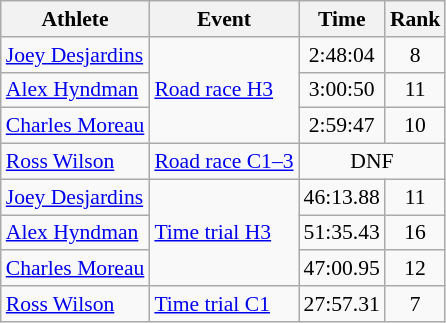<table class=wikitable style=font-size:90%;text-align:center>
<tr>
<th>Athlete</th>
<th>Event</th>
<th>Time</th>
<th>Rank</th>
</tr>
<tr>
<td align=left><a href='#'>Joey Desjardins</a></td>
<td align=left rowspan=3><a href='#'>Road race H3</a></td>
<td>2:48:04</td>
<td>8</td>
</tr>
<tr>
<td align=left><a href='#'>Alex Hyndman</a></td>
<td>3:00:50</td>
<td>11</td>
</tr>
<tr>
<td align=left><a href='#'>Charles Moreau</a></td>
<td>2:59:47</td>
<td>10</td>
</tr>
<tr>
<td align=left><a href='#'>Ross Wilson</a></td>
<td align=left><a href='#'>Road race C1–3</a></td>
<td colspan="2">DNF</td>
</tr>
<tr>
<td align=left><a href='#'>Joey Desjardins</a></td>
<td align=left rowspan=3><a href='#'>Time trial H3</a></td>
<td>46:13.88</td>
<td>11</td>
</tr>
<tr>
<td align=left><a href='#'>Alex Hyndman</a></td>
<td>51:35.43</td>
<td>16</td>
</tr>
<tr>
<td align=left><a href='#'>Charles Moreau</a></td>
<td>47:00.95</td>
<td>12</td>
</tr>
<tr>
<td align=left><a href='#'>Ross Wilson</a></td>
<td align=left><a href='#'>Time trial C1</a></td>
<td>27:57.31</td>
<td>7</td>
</tr>
</table>
